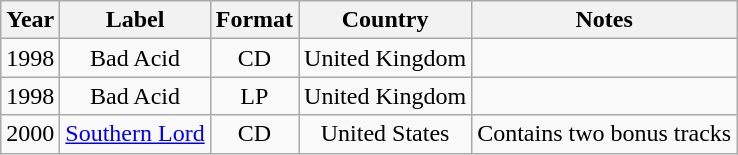<table class="wikitable" style="text-align:center;">
<tr>
<th>Year</th>
<th>Label</th>
<th>Format</th>
<th>Country</th>
<th>Notes</th>
</tr>
<tr>
<td>1998</td>
<td>Bad Acid</td>
<td>CD</td>
<td>United Kingdom</td>
<td></td>
</tr>
<tr>
<td>1998</td>
<td>Bad Acid</td>
<td>LP</td>
<td>United Kingdom</td>
<td></td>
</tr>
<tr>
<td>2000</td>
<td><a href='#'>Southern Lord</a></td>
<td>CD</td>
<td>United States</td>
<td>Contains two bonus tracks</td>
</tr>
</table>
